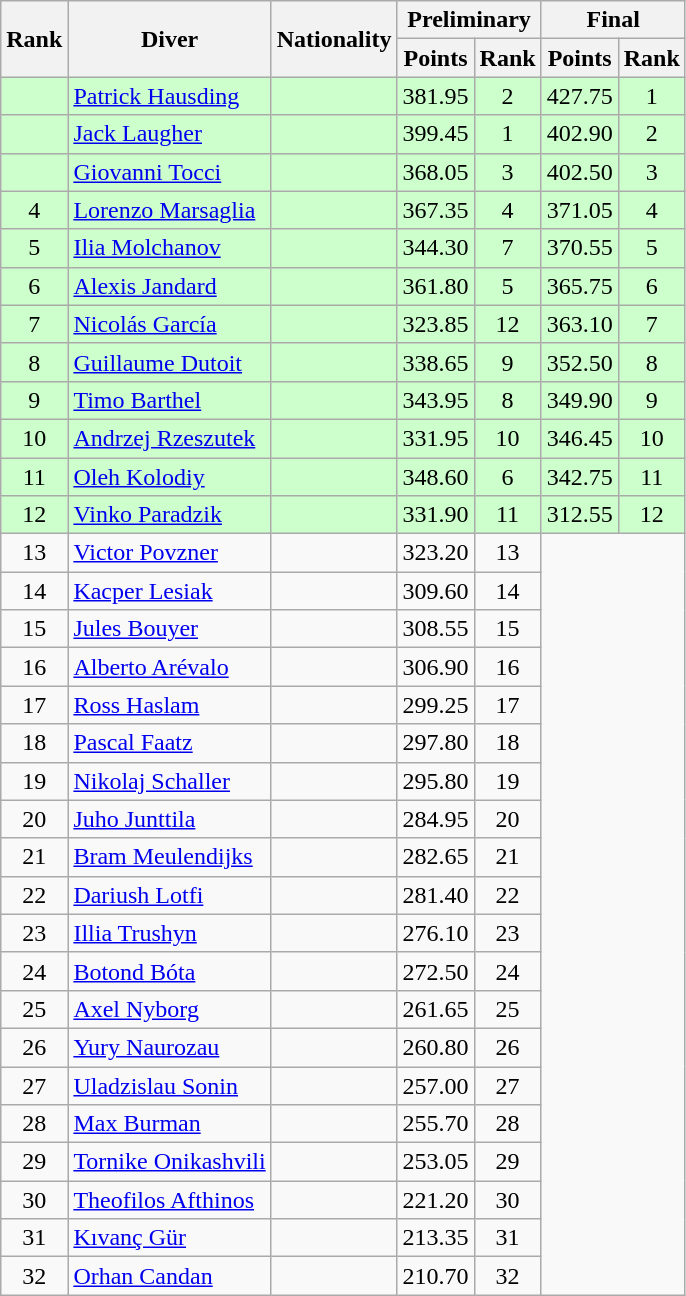<table class="wikitable sortable" style="text-align:center">
<tr>
<th rowspan=2>Rank</th>
<th rowspan=2>Diver</th>
<th rowspan=2>Nationality</th>
<th colspan=2>Preliminary</th>
<th colspan=2>Final</th>
</tr>
<tr>
<th>Points</th>
<th>Rank</th>
<th>Points</th>
<th>Rank</th>
</tr>
<tr bgcolor=ccffcc>
<td></td>
<td align=left><a href='#'>Patrick Hausding</a></td>
<td align=left></td>
<td>381.95</td>
<td>2</td>
<td>427.75</td>
<td>1</td>
</tr>
<tr bgcolor=ccffcc>
<td></td>
<td align=left><a href='#'>Jack Laugher</a></td>
<td align=left></td>
<td>399.45</td>
<td>1</td>
<td>402.90</td>
<td>2</td>
</tr>
<tr bgcolor=ccffcc>
<td></td>
<td align=left><a href='#'>Giovanni Tocci</a></td>
<td align=left></td>
<td>368.05</td>
<td>3</td>
<td>402.50</td>
<td>3</td>
</tr>
<tr bgcolor=ccffcc>
<td>4</td>
<td align=left><a href='#'>Lorenzo Marsaglia</a></td>
<td align=left></td>
<td>367.35</td>
<td>4</td>
<td>371.05</td>
<td>4</td>
</tr>
<tr bgcolor=ccffcc>
<td>5</td>
<td align=left><a href='#'>Ilia Molchanov</a></td>
<td align=left></td>
<td>344.30</td>
<td>7</td>
<td>370.55</td>
<td>5</td>
</tr>
<tr bgcolor=ccffcc>
<td>6</td>
<td align=left><a href='#'>Alexis Jandard</a></td>
<td align=left></td>
<td>361.80</td>
<td>5</td>
<td>365.75</td>
<td>6</td>
</tr>
<tr bgcolor=ccffcc>
<td>7</td>
<td align=left><a href='#'>Nicolás García</a></td>
<td align=left></td>
<td>323.85</td>
<td>12</td>
<td>363.10</td>
<td>7</td>
</tr>
<tr bgcolor=ccffcc>
<td>8</td>
<td align=left><a href='#'>Guillaume Dutoit</a></td>
<td align=left></td>
<td>338.65</td>
<td>9</td>
<td>352.50</td>
<td>8</td>
</tr>
<tr bgcolor=ccffcc>
<td>9</td>
<td align=left><a href='#'>Timo Barthel</a></td>
<td align=left></td>
<td>343.95</td>
<td>8</td>
<td>349.90</td>
<td>9</td>
</tr>
<tr bgcolor=ccffcc>
<td>10</td>
<td align=left><a href='#'>Andrzej Rzeszutek</a></td>
<td align=left></td>
<td>331.95</td>
<td>10</td>
<td>346.45</td>
<td>10</td>
</tr>
<tr bgcolor=ccffcc>
<td>11</td>
<td align=left><a href='#'>Oleh Kolodiy</a></td>
<td align=left></td>
<td>348.60</td>
<td>6</td>
<td>342.75</td>
<td>11</td>
</tr>
<tr bgcolor=ccffcc>
<td>12</td>
<td align=left><a href='#'>Vinko Paradzik</a></td>
<td align=left></td>
<td>331.90</td>
<td>11</td>
<td>312.55</td>
<td>12</td>
</tr>
<tr>
<td>13</td>
<td align=left><a href='#'>Victor Povzner</a></td>
<td align=left></td>
<td>323.20</td>
<td>13</td>
<td colspan=2 rowspan=20></td>
</tr>
<tr>
<td>14</td>
<td align=left><a href='#'>Kacper Lesiak</a></td>
<td align=left></td>
<td>309.60</td>
<td>14</td>
</tr>
<tr>
<td>15</td>
<td align=left><a href='#'>Jules Bouyer</a></td>
<td align=left></td>
<td>308.55</td>
<td>15</td>
</tr>
<tr>
<td>16</td>
<td align=left><a href='#'>Alberto Arévalo</a></td>
<td align=left></td>
<td>306.90</td>
<td>16</td>
</tr>
<tr>
<td>17</td>
<td align=left><a href='#'>Ross Haslam</a></td>
<td align=left></td>
<td>299.25</td>
<td>17</td>
</tr>
<tr>
<td>18</td>
<td align=left><a href='#'>Pascal Faatz</a></td>
<td align=left></td>
<td>297.80</td>
<td>18</td>
</tr>
<tr>
<td>19</td>
<td align=left><a href='#'>Nikolaj Schaller</a></td>
<td align=left></td>
<td>295.80</td>
<td>19</td>
</tr>
<tr>
<td>20</td>
<td align=left><a href='#'>Juho Junttila</a></td>
<td align=left></td>
<td>284.95</td>
<td>20</td>
</tr>
<tr>
<td>21</td>
<td align=left><a href='#'>Bram Meulendijks</a></td>
<td align=left></td>
<td>282.65</td>
<td>21</td>
</tr>
<tr>
<td>22</td>
<td align=left><a href='#'>Dariush Lotfi</a></td>
<td align=left></td>
<td>281.40</td>
<td>22</td>
</tr>
<tr>
<td>23</td>
<td align=left><a href='#'>Illia Trushyn</a></td>
<td align=left></td>
<td>276.10</td>
<td>23</td>
</tr>
<tr>
<td>24</td>
<td align=left><a href='#'>Botond Bóta</a></td>
<td align=left></td>
<td>272.50</td>
<td>24</td>
</tr>
<tr>
<td>25</td>
<td align=left><a href='#'>Axel Nyborg</a></td>
<td align=left></td>
<td>261.65</td>
<td>25</td>
</tr>
<tr>
<td>26</td>
<td align=left><a href='#'>Yury Naurozau</a></td>
<td align=left></td>
<td>260.80</td>
<td>26</td>
</tr>
<tr>
<td>27</td>
<td align=left><a href='#'>Uladzislau Sonin</a></td>
<td align=left></td>
<td>257.00</td>
<td>27</td>
</tr>
<tr>
<td>28</td>
<td align=left><a href='#'>Max Burman</a></td>
<td align=left></td>
<td>255.70</td>
<td>28</td>
</tr>
<tr>
<td>29</td>
<td align=left><a href='#'>Tornike Onikashvili</a></td>
<td align=left></td>
<td>253.05</td>
<td>29</td>
</tr>
<tr>
<td>30</td>
<td align=left><a href='#'>Theofilos Afthinos</a></td>
<td align=left></td>
<td>221.20</td>
<td>30</td>
</tr>
<tr>
<td>31</td>
<td align=left><a href='#'>Kıvanç Gür</a></td>
<td align=left></td>
<td>213.35</td>
<td>31</td>
</tr>
<tr>
<td>32</td>
<td align=left><a href='#'>Orhan Candan</a></td>
<td align=left></td>
<td>210.70</td>
<td>32</td>
</tr>
</table>
